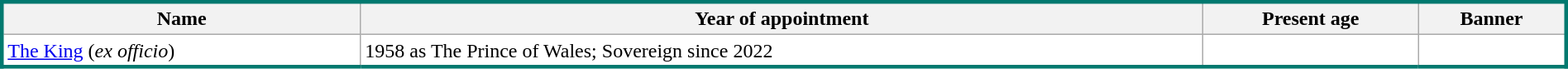<table class="wikitable" style="width:100%; background:white; border:#01796f solid;">
<tr>
<th>Name</th>
<th>Year of appointment</th>
<th>Present age</th>
<th>Banner</th>
</tr>
<tr>
<td><a href='#'>The King</a> (<em>ex officio</em>)</td>
<td>1958 as The Prince of Wales; Sovereign since 2022</td>
<td></td>
<td></td>
</tr>
<tr>
</tr>
</table>
